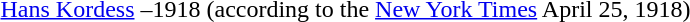<table>
<tr>
<td><a href='#'>Hans Kordess</a></td>
<td>–1918 (according to the <a href='#'>New York Times</a> April 25, 1918)</td>
</tr>
<tr>
</tr>
</table>
